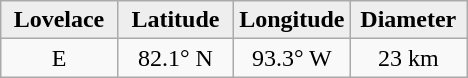<table class="wikitable">
<tr>
<th width="25%" style="background:#eeeeee;">Lovelace</th>
<th width="25%" style="background:#eeeeee;">Latitude</th>
<th width="25%" style="background:#eeeeee;">Longitude</th>
<th width="25%" style="background:#eeeeee;">Diameter</th>
</tr>
<tr>
<td align="center">E</td>
<td align="center">82.1° N</td>
<td align="center">93.3° W</td>
<td align="center">23 km</td>
</tr>
</table>
